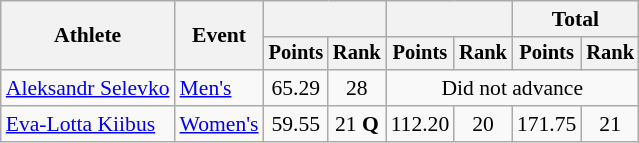<table class="wikitable" style="font-size:90%">
<tr>
<th rowspan=2>Athlete</th>
<th rowspan=2>Event</th>
<th colspan=2></th>
<th colspan=2></th>
<th colspan=2>Total</th>
</tr>
<tr style="font-size:95%">
<th>Points</th>
<th>Rank</th>
<th>Points</th>
<th>Rank</th>
<th>Points</th>
<th>Rank</th>
</tr>
<tr align=center>
<td align=left><a href='#'>Aleksandr Selevko</a></td>
<td align=left><a href='#'>Men's</a></td>
<td>65.29</td>
<td>28</td>
<td colspan=4>Did not advance</td>
</tr>
<tr align=center>
<td align=left><a href='#'>Eva-Lotta Kiibus</a></td>
<td align=left><a href='#'>Women's</a></td>
<td>59.55</td>
<td>21 <strong>Q</strong></td>
<td>112.20</td>
<td>20</td>
<td>171.75</td>
<td>21</td>
</tr>
</table>
